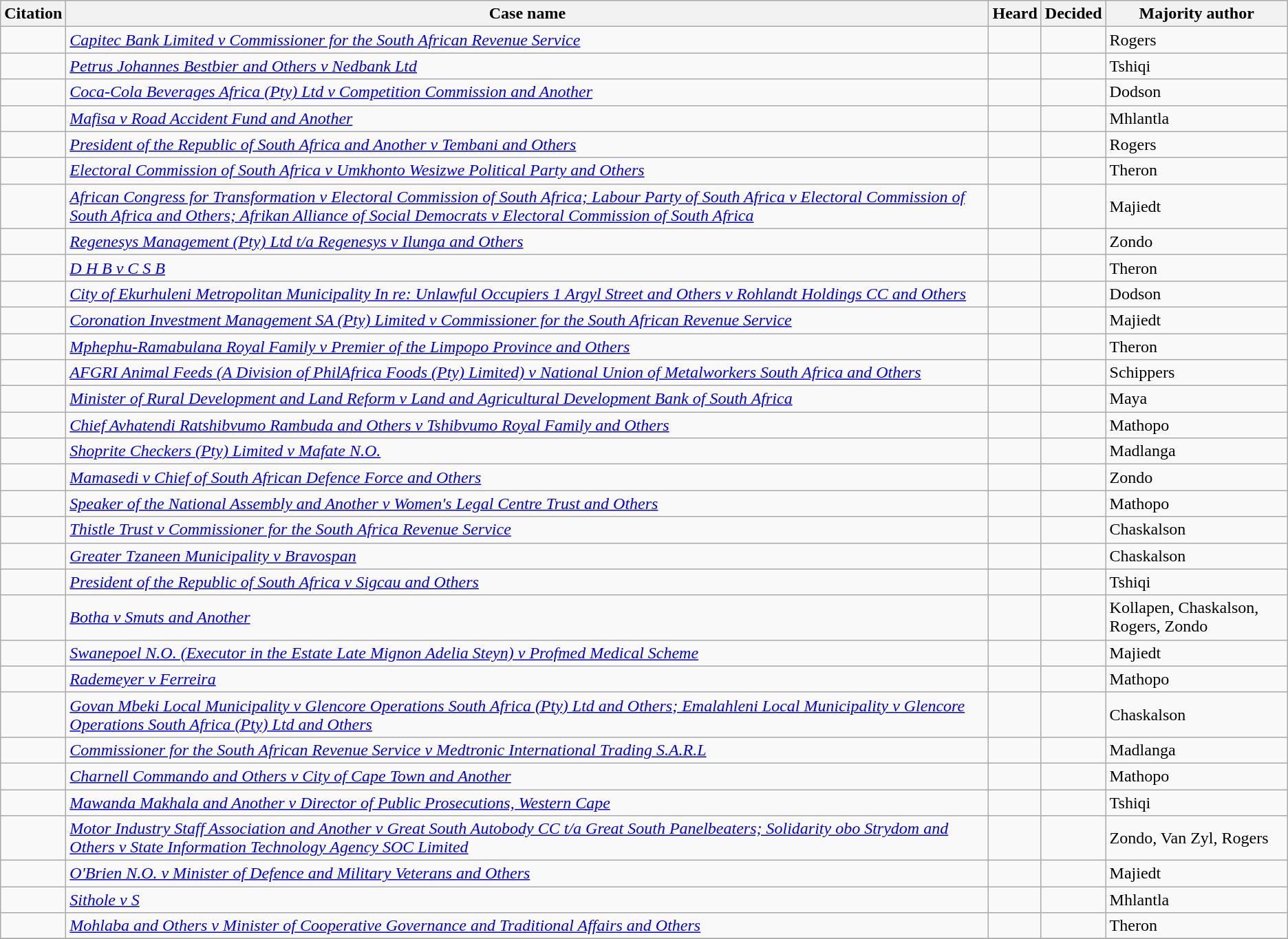<table class="wikitable sortable static-row-numbers">
<tr>
<th>Citation</th>
<th>Case name</th>
<th>Heard</th>
<th>Decided</th>
<th>Majority author</th>
</tr>
<tr>
<td nowrap></td>
<td><em><a href='#'>Capitec Bank Limited v Commissioner for the South African Revenue Service</a></em></td>
<td></td>
<td></td>
<td>Rogers</td>
</tr>
<tr>
<td nowrap></td>
<td><em><a href='#'>Petrus Johannes Bestbier and Others v Nedbank Ltd</a></em></td>
<td></td>
<td></td>
<td>Tshiqi</td>
</tr>
<tr>
<td nowrap></td>
<td><em><a href='#'>Coca-Cola Beverages Africa (Pty) Ltd v Competition Commission and Another</a></em></td>
<td></td>
<td></td>
<td>Dodson</td>
</tr>
<tr>
<td nowrap></td>
<td><em><a href='#'>Mafisa v Road Accident Fund and Another</a></em></td>
<td></td>
<td></td>
<td>Mhlantla</td>
</tr>
<tr>
<td nowrap></td>
<td><em><a href='#'>President of the Republic of South Africa and Another v Tembani and Others</a></em></td>
<td></td>
<td></td>
<td>Rogers</td>
</tr>
<tr>
<td nowrap></td>
<td><em><a href='#'>Electoral Commission of South Africa v Umkhonto Wesizwe Political Party and Others</a></em></td>
<td></td>
<td></td>
<td>Theron</td>
</tr>
<tr>
<td nowrap></td>
<td><em><a href='#'>African Congress for Transformation v Electoral Commission of South Africa; Labour Party of South Africa v Electoral Commission of South Africa and Others; Afrikan Alliance of Social Democrats v Electoral Commission of South Africa</a></em></td>
<td></td>
<td></td>
<td>Majiedt</td>
</tr>
<tr>
<td nowrap></td>
<td><em><a href='#'>Regenesys Management (Pty) Ltd t/a Regenesys v Ilunga and Others</a></em></td>
<td></td>
<td></td>
<td>Zondo</td>
</tr>
<tr>
<td nowrap></td>
<td><em><a href='#'>D H B v C S B </a></em></td>
<td></td>
<td></td>
<td>Theron</td>
</tr>
<tr>
<td nowrap></td>
<td><em><a href='#'>City of Ekurhuleni Metropolitan Municipality In re: Unlawful Occupiers 1 Argyl Street and Others v Rohlandt Holdings CC and Others</a></em></td>
<td></td>
<td></td>
<td>Dodson</td>
</tr>
<tr>
<td nowrap></td>
<td><em><a href='#'>Coronation Investment Management SA (Pty) Limited v Commissioner for the South African Revenue Service</a></em></td>
<td></td>
<td></td>
<td>Majiedt</td>
</tr>
<tr>
<td nowrap></td>
<td><em><a href='#'>Mphephu-Ramabulana Royal Family v Premier of the Limpopo Province and Others</a></em></td>
<td></td>
<td></td>
<td>Theron</td>
</tr>
<tr>
<td nowrap></td>
<td><em><a href='#'>AFGRI Animal Feeds (A Division of PhilAfrica Foods (Pty) Limited) v National Union of Metalworkers South Africa and Others</a></em></td>
<td></td>
<td></td>
<td>Schippers</td>
</tr>
<tr>
<td nowrap></td>
<td><em><a href='#'>Minister of Rural Development and Land Reform v Land and Agricultural Development Bank of South Africa</a></em></td>
<td></td>
<td></td>
<td>Maya</td>
</tr>
<tr>
<td nowrap></td>
<td><em><a href='#'>Chief Avhatendi Ratshibvumo Rambuda and Others v Tshibvumo Royal Family and Others</a></em></td>
<td></td>
<td></td>
<td>Mathopo</td>
</tr>
<tr>
<td nowrap></td>
<td><em><a href='#'>Shoprite Checkers (Pty) Limited v Mafate N.O.</a></em></td>
<td></td>
<td></td>
<td>Madlanga</td>
</tr>
<tr>
<td nowrap></td>
<td><em><a href='#'>Mamasedi v Chief of South African Defence Force and Others</a></em></td>
<td></td>
<td></td>
<td>Zondo</td>
</tr>
<tr>
<td nowrap></td>
<td><em><a href='#'>Speaker of the National Assembly and Another v Women's Legal Centre Trust and Others</a></em></td>
<td></td>
<td></td>
<td>Mathopo</td>
</tr>
<tr>
<td nowrap></td>
<td><em><a href='#'>Thistle Trust v Commissioner for the South Africa Revenue Service</a></em></td>
<td></td>
<td></td>
<td>Chaskalson</td>
</tr>
<tr>
<td nowrap></td>
<td><em><a href='#'>Greater Tzaneen Municipality v Bravospan</a></em></td>
<td></td>
<td></td>
<td>Chaskalson</td>
</tr>
<tr>
<td nowrap></td>
<td><em><a href='#'>President of the Republic of South Africa v Sigcau and Others</a></em></td>
<td></td>
<td></td>
<td>Tshiqi</td>
</tr>
<tr>
<td nowrap></td>
<td><em><a href='#'>Botha v Smuts and Another</a></em></td>
<td></td>
<td></td>
<td>Kollapen, Chaskalson, Rogers, Zondo</td>
</tr>
<tr>
<td nowrap></td>
<td><em><a href='#'>Swanepoel N.O. (Executor in the Estate Late Mignon Adelia Steyn) v Profmed Medical Scheme</a></em></td>
<td></td>
<td></td>
<td>Majiedt</td>
</tr>
<tr>
<td nowrap></td>
<td><em><a href='#'>Rademeyer v Ferreira</a></em></td>
<td></td>
<td></td>
<td>Mathopo</td>
</tr>
<tr>
<td nowrap></td>
<td><em><a href='#'>Govan Mbeki Local Municipality v Glencore Operations South Africa (Pty) Ltd and Others; Emalahleni Local Municipality v Glencore Operations South Africa (Pty) Ltd and Others</a></em></td>
<td></td>
<td></td>
<td>Chaskalson</td>
</tr>
<tr>
<td nowrap></td>
<td><em><a href='#'>Commissioner for the South African Revenue Service v Medtronic International Trading S.A.R.L</a></em></td>
<td></td>
<td></td>
<td>Madlanga</td>
</tr>
<tr>
<td nowrap></td>
<td><em><a href='#'>Charnell Commando and Others v City of Cape Town and Another</a></em></td>
<td></td>
<td></td>
<td>Mathopo</td>
</tr>
<tr>
<td nowrap></td>
<td><em><a href='#'>Mawanda Makhala and Another v Director of Public Prosecutions, Western Cape</a></em></td>
<td></td>
<td></td>
<td>Tshiqi</td>
</tr>
<tr>
<td nowrap></td>
<td><em><a href='#'>Motor Industry Staff Association and Another v Great South Autobody CC t/a Great South Panelbeaters; Solidarity obo Strydom and Others v State Information Technology Agency SOC Limited</a></em></td>
<td></td>
<td></td>
<td>Zondo, Van Zyl, Rogers</td>
</tr>
<tr>
<td nowrap></td>
<td><em><a href='#'>O'Brien N.O. v Minister of Defence and Military Veterans and Others</a></em></td>
<td></td>
<td></td>
<td>Majiedt</td>
</tr>
<tr>
<td nowrap></td>
<td><em><a href='#'>Sithole v S</a></em></td>
<td></td>
<td></td>
<td>Mhlantla</td>
</tr>
<tr>
<td nowrap></td>
<td><em><a href='#'>Mohlaba and Others v Minister of Cooperative Governance and Traditional Affairs and Others</a></em></td>
<td></td>
<td></td>
<td>Theron</td>
</tr>
<tr>
</tr>
</table>
